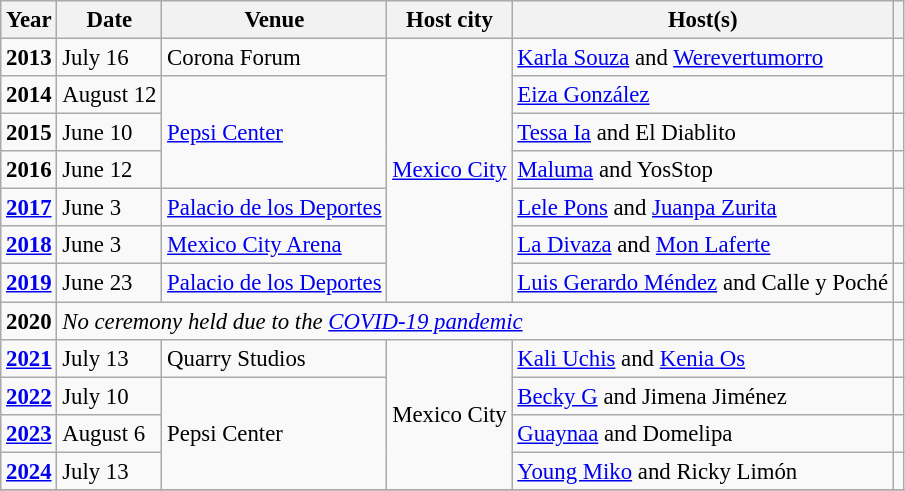<table class="wikitable" style="font-size:95%">
<tr>
<th>Year</th>
<th>Date</th>
<th>Venue</th>
<th>Host city</th>
<th>Host(s)</th>
<th></th>
</tr>
<tr>
<td align="center"><strong>2013</strong></td>
<td>July 16</td>
<td>Corona Forum</td>
<td align="center" rowspan="7"><a href='#'>Mexico City</a></td>
<td><a href='#'>Karla Souza</a> and <a href='#'>Werevertumorro</a></td>
<td align="center"></td>
</tr>
<tr>
<td align="center"><strong>2014</strong></td>
<td>August 12</td>
<td rowspan="3"><a href='#'>Pepsi Center</a></td>
<td><a href='#'>Eiza González</a></td>
<td align="center"></td>
</tr>
<tr>
<td align="center"><strong>2015</strong></td>
<td>June 10</td>
<td><a href='#'>Tessa Ia</a> and El Diablito</td>
<td align="center"></td>
</tr>
<tr>
<td align="center"><strong>2016</strong></td>
<td>June 12</td>
<td><a href='#'>Maluma</a> and YosStop</td>
<td align="center"></td>
</tr>
<tr>
<td align="center"><strong><a href='#'>2017</a></strong></td>
<td>June 3</td>
<td><a href='#'>Palacio de los Deportes</a></td>
<td><a href='#'>Lele Pons</a> and <a href='#'>Juanpa Zurita</a></td>
<td align="center"></td>
</tr>
<tr>
<td align="center"><strong><a href='#'>2018</a></strong></td>
<td>June 3</td>
<td><a href='#'>Mexico City Arena</a></td>
<td><a href='#'>La Divaza</a> and <a href='#'>Mon Laferte</a></td>
<td align="center"></td>
</tr>
<tr>
<td align="center"><strong><a href='#'>2019</a></strong></td>
<td>June 23</td>
<td><a href='#'>Palacio de los Deportes</a></td>
<td><a href='#'>Luis Gerardo Méndez</a> and Calle y Poché</td>
<td align="center"></td>
</tr>
<tr>
<td align="center"><strong>2020</strong></td>
<td colspan="4"><em>No ceremony held due to the <a href='#'>COVID-19 pandemic</a></em></td>
<td align="center"></td>
</tr>
<tr>
<td align="center"><strong><a href='#'>2021</a></strong></td>
<td>July 13</td>
<td>Quarry Studios</td>
<td align="center" rowspan="4">Mexico City</td>
<td><a href='#'>Kali Uchis</a> and <a href='#'>Kenia Os</a></td>
<td align="center"></td>
</tr>
<tr>
<td align="center"><strong><a href='#'>2022</a></strong></td>
<td>July 10</td>
<td rowspan="3">Pepsi Center</td>
<td><a href='#'>Becky G</a> and Jimena Jiménez</td>
<td align="center"></td>
</tr>
<tr>
<td align="center"><strong><a href='#'>2023</a></strong></td>
<td>August 6</td>
<td><a href='#'>Guaynaa</a> and Domelipa</td>
<td align="center"></td>
</tr>
<tr>
<td align="center"><strong><a href='#'>2024</a></strong></td>
<td>July 13</td>
<td><a href='#'>Young Miko</a> and Ricky Limón</td>
<td align="center"></td>
</tr>
<tr>
</tr>
</table>
